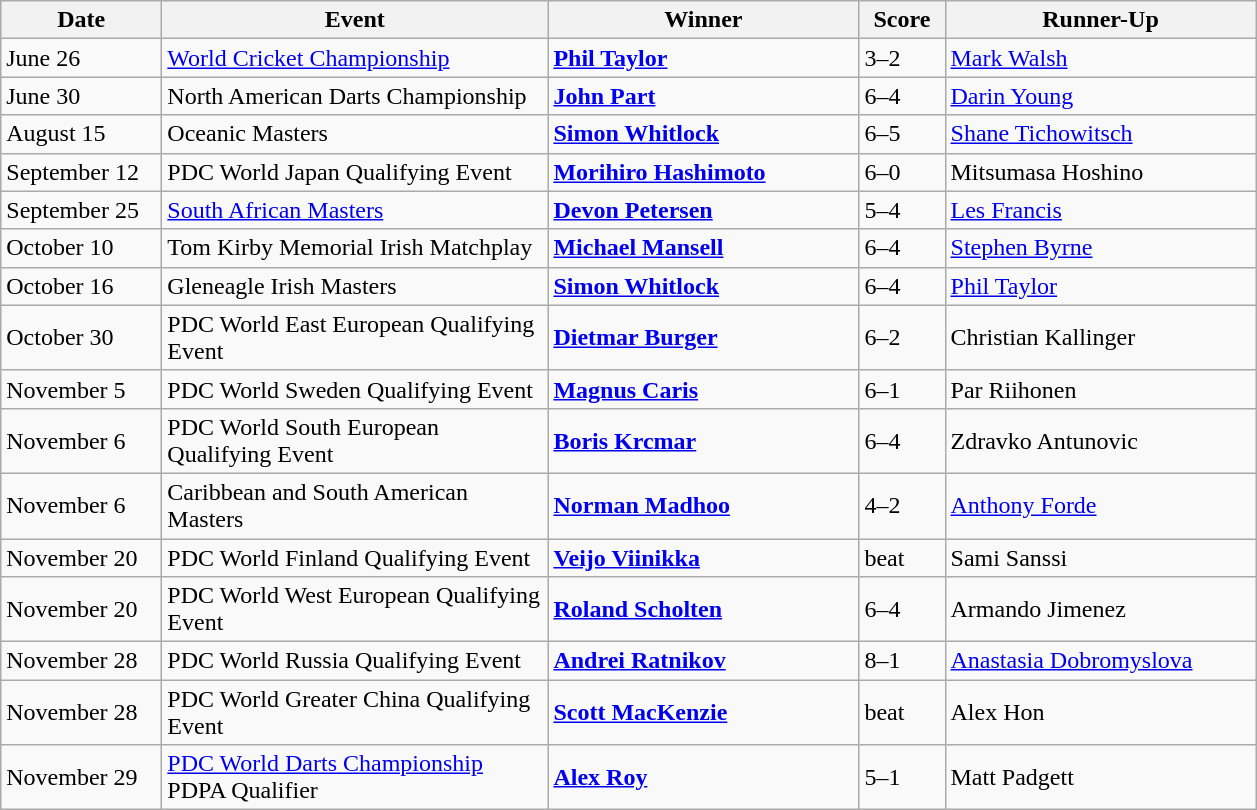<table class=wikitable style="text-align:left" style="font-size:85%;">
<tr>
<th width=100>Date</th>
<th width=250>Event</th>
<th width=200>Winner</th>
<th width=50>Score</th>
<th width=200>Runner-Up</th>
</tr>
<tr>
<td>June 26</td>
<td><a href='#'>World Cricket Championship</a></td>
<td> <strong><a href='#'>Phil Taylor</a></strong></td>
<td>3–2</td>
<td> <a href='#'>Mark Walsh</a></td>
</tr>
<tr>
<td>June 30</td>
<td>North American Darts Championship</td>
<td> <strong><a href='#'>John Part</a></strong></td>
<td>6–4</td>
<td> <a href='#'>Darin Young</a></td>
</tr>
<tr>
<td>August 15</td>
<td>Oceanic Masters</td>
<td> <strong><a href='#'>Simon Whitlock</a></strong></td>
<td>6–5</td>
<td> <a href='#'>Shane Tichowitsch</a></td>
</tr>
<tr>
<td>September 12</td>
<td>PDC World Japan Qualifying Event</td>
<td> <strong><a href='#'>Morihiro Hashimoto</a></strong></td>
<td>6–0</td>
<td> Mitsumasa Hoshino</td>
</tr>
<tr>
<td>September 25</td>
<td><a href='#'>South African Masters</a></td>
<td> <strong><a href='#'>Devon Petersen</a></strong></td>
<td>5–4</td>
<td> <a href='#'>Les Francis</a></td>
</tr>
<tr>
<td>October 10</td>
<td>Tom Kirby Memorial Irish Matchplay</td>
<td> <strong><a href='#'>Michael Mansell</a></strong></td>
<td>6–4</td>
<td> <a href='#'>Stephen Byrne</a></td>
</tr>
<tr>
<td>October 16</td>
<td>Gleneagle Irish Masters</td>
<td> <strong><a href='#'>Simon Whitlock</a></strong></td>
<td>6–4</td>
<td> <a href='#'>Phil Taylor</a></td>
</tr>
<tr>
<td>October 30</td>
<td>PDC World East European Qualifying Event</td>
<td> <strong><a href='#'>Dietmar Burger</a></strong></td>
<td>6–2</td>
<td> Christian Kallinger</td>
</tr>
<tr>
<td>November 5</td>
<td>PDC World Sweden Qualifying Event</td>
<td> <strong><a href='#'>Magnus Caris</a></strong></td>
<td>6–1</td>
<td> Par Riihonen</td>
</tr>
<tr>
<td>November 6</td>
<td>PDC World South European Qualifying Event</td>
<td> <strong><a href='#'>Boris Krcmar</a></strong></td>
<td>6–4</td>
<td> Zdravko Antunovic</td>
</tr>
<tr>
<td>November 6</td>
<td>Caribbean and South American Masters</td>
<td> <strong><a href='#'>Norman Madhoo</a></strong></td>
<td>4–2</td>
<td> <a href='#'>Anthony Forde</a></td>
</tr>
<tr>
<td>November 20</td>
<td>PDC World Finland Qualifying Event</td>
<td> <strong><a href='#'>Veijo Viinikka</a></strong></td>
<td>beat</td>
<td> Sami Sanssi</td>
</tr>
<tr>
<td>November 20</td>
<td>PDC World West European Qualifying Event</td>
<td> <strong><a href='#'>Roland Scholten</a></strong></td>
<td>6–4</td>
<td> Armando Jimenez</td>
</tr>
<tr>
<td>November 28</td>
<td>PDC World Russia Qualifying Event</td>
<td> <strong><a href='#'>Andrei Ratnikov</a></strong></td>
<td>8–1</td>
<td> <a href='#'>Anastasia Dobromyslova</a></td>
</tr>
<tr>
<td>November 28</td>
<td>PDC World Greater China Qualifying Event</td>
<td> <strong><a href='#'>Scott MacKenzie</a></strong></td>
<td>beat</td>
<td> Alex Hon</td>
</tr>
<tr>
<td>November 29</td>
<td><a href='#'>PDC World Darts Championship</a> PDPA Qualifier</td>
<td> <strong><a href='#'>Alex Roy</a></strong></td>
<td>5–1</td>
<td> Matt Padgett</td>
</tr>
</table>
